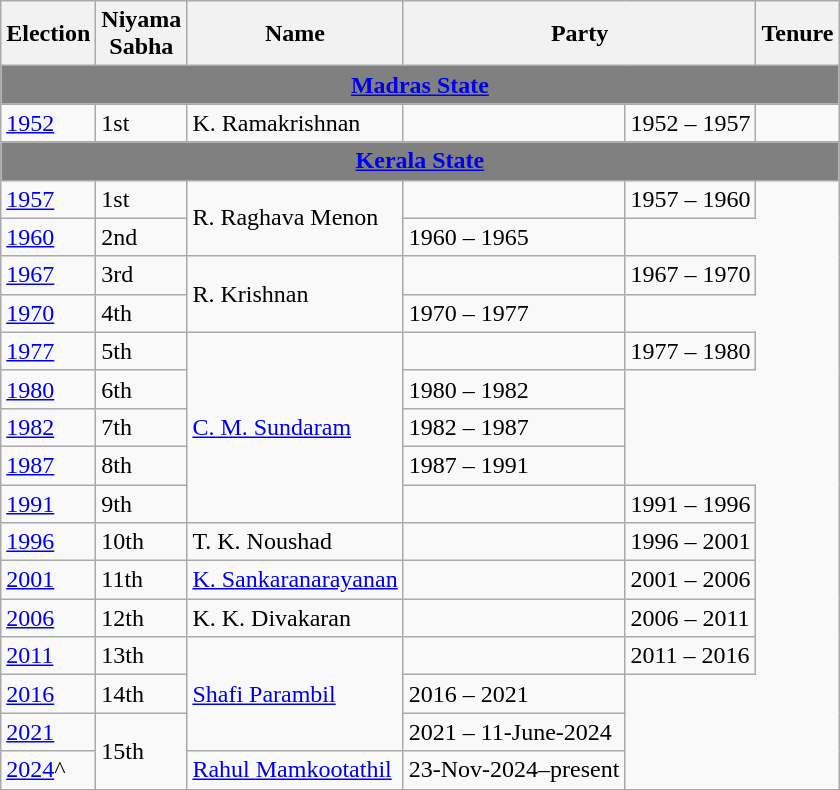<table class="wikitable sortable">
<tr>
<th>Election</th>
<th>Niyama<br>Sabha</th>
<th>Name</th>
<th colspan=2>Party</th>
<th>Tenure</th>
</tr>
<tr>
<td colspan=6 align="center" style="background-color:grey;"><a href='#'><span><strong>Madras State</strong></span></a></td>
</tr>
<tr>
<td><a href='#'>1952</a></td>
<td>1st</td>
<td>K. Ramakrishnan</td>
<td></td>
<td>1952 – 1957</td>
</tr>
<tr>
<td colspan=6 align="center" style="background-color:grey;"><a href='#'><span><strong>Kerala State</strong></span></a></td>
</tr>
<tr>
<td><a href='#'>1957</a></td>
<td>1st</td>
<td rowspan="2">R. Raghava Menon</td>
<td></td>
<td>1957 – 1960</td>
</tr>
<tr>
<td><a href='#'>1960</a></td>
<td>2nd</td>
<td>1960 – 1965</td>
</tr>
<tr>
<td><a href='#'>1967</a></td>
<td>3rd</td>
<td rowspan="2">R. Krishnan</td>
<td></td>
<td>1967 – 1970</td>
</tr>
<tr>
<td><a href='#'>1970</a></td>
<td>4th</td>
<td>1970 – 1977</td>
</tr>
<tr>
<td><a href='#'>1977</a></td>
<td>5th</td>
<td rowspan="5"><a href='#'>C. M. Sundaram</a></td>
<td></td>
<td>1977 – 1980</td>
</tr>
<tr>
<td><a href='#'>1980</a></td>
<td>6th</td>
<td>1980 – 1982</td>
</tr>
<tr>
<td><a href='#'>1982</a></td>
<td>7th</td>
<td>1982 – 1987</td>
</tr>
<tr>
<td><a href='#'>1987</a></td>
<td>8th</td>
<td>1987 – 1991</td>
</tr>
<tr>
<td><a href='#'>1991</a></td>
<td>9th</td>
<td></td>
<td>1991 – 1996</td>
</tr>
<tr>
<td><a href='#'>1996</a></td>
<td>10th</td>
<td>T. K. Noushad</td>
<td></td>
<td>1996 – 2001</td>
</tr>
<tr>
<td><a href='#'>2001</a></td>
<td>11th</td>
<td><a href='#'>K. Sankaranarayanan</a></td>
<td></td>
<td>2001 – 2006</td>
</tr>
<tr>
<td><a href='#'>2006</a></td>
<td>12th</td>
<td>K. K. Divakaran</td>
<td></td>
<td>2006 – 2011</td>
</tr>
<tr>
<td><a href='#'>2011</a></td>
<td>13th</td>
<td rowspan="3"><a href='#'>Shafi Parambil</a></td>
<td></td>
<td>2011 – 2016</td>
</tr>
<tr>
<td><a href='#'>2016</a></td>
<td>14th</td>
<td>2016 – 2021</td>
</tr>
<tr>
<td><a href='#'>2021</a></td>
<td rowspan="2">15th</td>
<td>2021 – 11-June-2024</td>
</tr>
<tr>
<td><a href='#'>2024</a>^</td>
<td><a href='#'>Rahul Mamkootathil</a></td>
<td>23-Nov-2024–present</td>
</tr>
</table>
